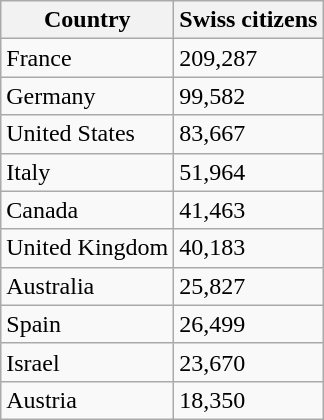<table class="wikitable">
<tr>
<th>Country</th>
<th>Swiss citizens</th>
</tr>
<tr>
<td>France</td>
<td>209,287</td>
</tr>
<tr>
<td>Germany</td>
<td>99,582</td>
</tr>
<tr>
<td>United States</td>
<td>83,667</td>
</tr>
<tr>
<td>Italy</td>
<td>51,964</td>
</tr>
<tr>
<td>Canada</td>
<td>41,463</td>
</tr>
<tr>
<td>United Kingdom</td>
<td>40,183</td>
</tr>
<tr>
<td>Australia</td>
<td>25,827</td>
</tr>
<tr>
<td>Spain</td>
<td>26,499</td>
</tr>
<tr>
<td>Israel</td>
<td>23,670</td>
</tr>
<tr>
<td>Austria</td>
<td>18,350</td>
</tr>
</table>
